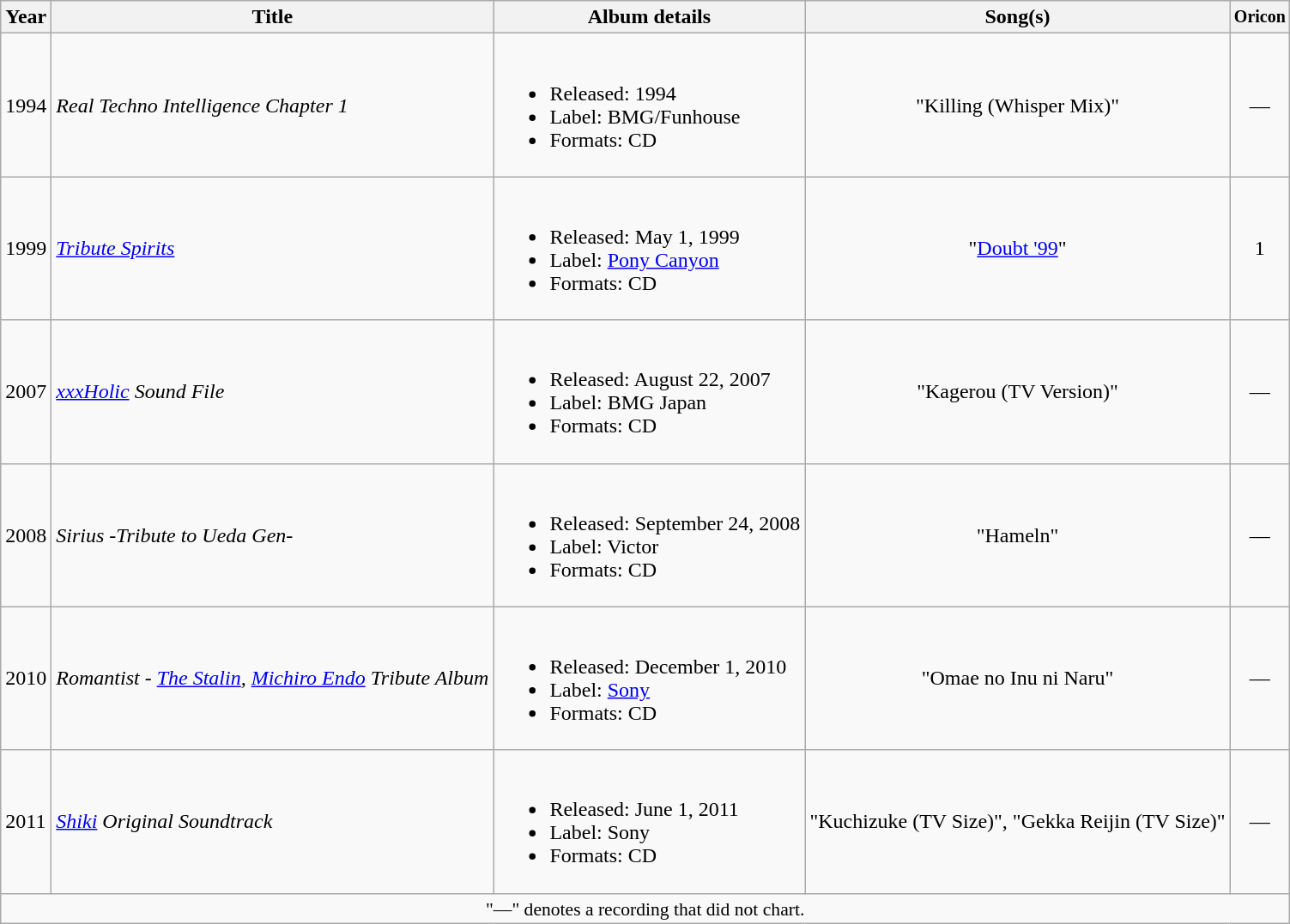<table class="wikitable">
<tr>
<th>Year</th>
<th>Title</th>
<th>Album details</th>
<th>Song(s)</th>
<th style="font-size:smaller;" width="30">Oricon</th>
</tr>
<tr>
<td>1994</td>
<td><em>Real Techno Intelligence Chapter 1</em></td>
<td><br><ul><li>Released: 1994</li><li>Label: BMG/Funhouse</li><li>Formats: CD</li></ul></td>
<td style="text-align:center">"Killing (Whisper Mix)"</td>
<td style="text-align:center">—</td>
</tr>
<tr>
<td>1999</td>
<td><em><a href='#'>Tribute Spirits</a></em></td>
<td><br><ul><li>Released: May 1, 1999</li><li>Label: <a href='#'>Pony Canyon</a></li><li>Formats: CD</li></ul></td>
<td style="text-align:center">"<a href='#'>Doubt '99</a>"</td>
<td style="text-align:center">1</td>
</tr>
<tr>
<td>2007</td>
<td><em><a href='#'>xxxHolic</a> Sound File</em></td>
<td><br><ul><li>Released: August 22, 2007</li><li>Label: BMG Japan</li><li>Formats: CD</li></ul></td>
<td style="text-align:center">"Kagerou (TV Version)"</td>
<td style="text-align:center">—</td>
</tr>
<tr>
<td>2008</td>
<td><em>Sirius -Tribute to Ueda Gen-</em></td>
<td><br><ul><li>Released: September 24, 2008</li><li>Label: Victor</li><li>Formats: CD</li></ul></td>
<td style="text-align:center">"Hameln"</td>
<td style="text-align:center">—</td>
</tr>
<tr>
<td>2010</td>
<td><em>Romantist - <a href='#'>The Stalin</a>, <a href='#'>Michiro Endo</a> Tribute Album</em></td>
<td><br><ul><li>Released: December 1, 2010</li><li>Label: <a href='#'>Sony</a></li><li>Formats: CD</li></ul></td>
<td style="text-align:center">"Omae no Inu ni Naru"</td>
<td style="text-align:center">—</td>
</tr>
<tr>
<td>2011</td>
<td><em><a href='#'>Shiki</a> Original Soundtrack</em></td>
<td><br><ul><li>Released: June 1, 2011</li><li>Label: Sony</li><li>Formats: CD</li></ul></td>
<td style="text-align:center">"Kuchizuke (TV Size)", "Gekka Reijin (TV Size)"</td>
<td style="text-align:center">—</td>
</tr>
<tr>
<td align="center" colspan="5" style="font-size:90%">"—" denotes a recording that did not chart.</td>
</tr>
</table>
